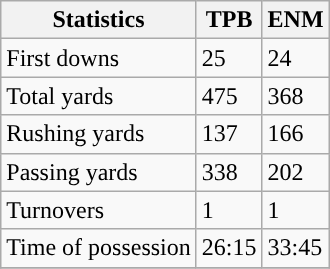<table class="wikitable" style="float: left;">
<tr>
<th>Statistics</th>
<th>TPB</th>
<th>ENM</th>
</tr>
<tr>
<td>First downs</td>
<td>25</td>
<td>24</td>
</tr>
<tr>
<td>Total yards</td>
<td>475</td>
<td>368</td>
</tr>
<tr>
<td>Rushing yards</td>
<td>137</td>
<td>166</td>
</tr>
<tr>
<td>Passing yards</td>
<td>338</td>
<td>202</td>
</tr>
<tr>
<td>Turnovers</td>
<td>1</td>
<td>1</td>
</tr>
<tr>
<td>Time of possession</td>
<td>26:15</td>
<td>33:45</td>
</tr>
<tr>
</tr>
</table>
